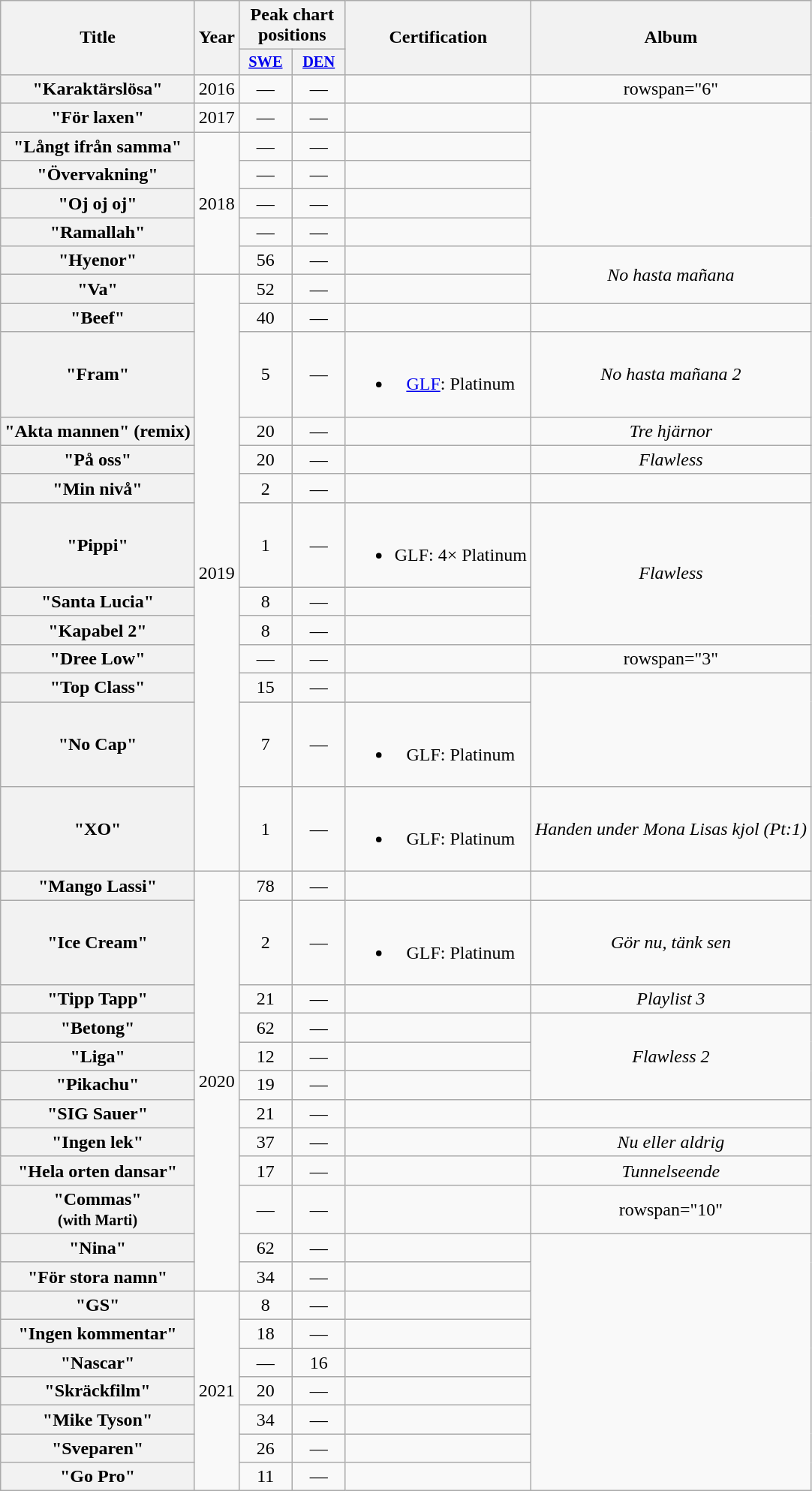<table class="wikitable plainrowheaders" style="text-align:center;">
<tr>
<th scope="col" rowspan="2">Title</th>
<th scope="col" rowspan="2">Year</th>
<th scope="col" colspan="2">Peak chart positions</th>
<th scope="col" rowspan="2">Certification</th>
<th scope="col" rowspan="2">Album</th>
</tr>
<tr>
<th scope="col" style="width:3em;font-size:85%;"><a href='#'>SWE</a><br></th>
<th scope="col" style="width:3em;font-size:85%;"><a href='#'>DEN</a><br></th>
</tr>
<tr>
<th scope="row">"Karaktärslösa"</th>
<td>2016</td>
<td>—</td>
<td>—</td>
<td></td>
<td>rowspan="6"</td>
</tr>
<tr>
<th scope="row">"För laxen"<br></th>
<td>2017</td>
<td>—</td>
<td>—</td>
<td></td>
</tr>
<tr>
<th scope="row">"Långt ifrån samma"</th>
<td rowspan="5">2018</td>
<td>—</td>
<td>—</td>
<td></td>
</tr>
<tr>
<th scope="row">"Övervakning"</th>
<td>—</td>
<td>—</td>
<td></td>
</tr>
<tr>
<th scope="row">"Oj oj oj"<br></th>
<td>—</td>
<td>—</td>
<td></td>
</tr>
<tr>
<th scope="row">"Ramallah"<br></th>
<td>—</td>
<td>—</td>
<td></td>
</tr>
<tr>
<th scope="row">"Hyenor"</th>
<td>56</td>
<td>—</td>
<td></td>
<td rowspan="2"><em>No hasta mañana</em></td>
</tr>
<tr>
<th scope="row">"Va"</th>
<td rowspan="13">2019</td>
<td>52</td>
<td>—</td>
<td></td>
</tr>
<tr>
<th scope="row">"Beef"<br></th>
<td>40<br></td>
<td>—</td>
<td></td>
<td></td>
</tr>
<tr>
<th scope="row">"Fram"<br></th>
<td>5</td>
<td>—</td>
<td><br><ul><li><a href='#'>GLF</a>: Platinum</li></ul></td>
<td><em>No hasta mañana 2</em></td>
</tr>
<tr>
<th scope="row">"Akta mannen" (remix)<br></th>
<td>20<br></td>
<td>—</td>
<td></td>
<td><em>Tre hjärnor</em></td>
</tr>
<tr>
<th scope="row">"På oss"</th>
<td>20</td>
<td>—</td>
<td></td>
<td><em>Flawless</em></td>
</tr>
<tr>
<th scope="row">"Min nivå" <br></th>
<td>2</td>
<td>—</td>
<td></td>
<td></td>
</tr>
<tr>
<th scope="row">"Pippi"</th>
<td>1</td>
<td>—</td>
<td><br><ul><li>GLF: 4× Platinum</li></ul></td>
<td rowspan="3"><em>Flawless</em></td>
</tr>
<tr>
<th scope="row">"Santa Lucia"</th>
<td>8<br></td>
<td>—</td>
<td></td>
</tr>
<tr>
<th scope="row">"Kapabel 2"<br></th>
<td>8</td>
<td>—</td>
<td></td>
</tr>
<tr>
<th scope="row">"Dree Low"<br></th>
<td>—</td>
<td>—</td>
<td></td>
<td>rowspan="3" </td>
</tr>
<tr>
<th scope="row">"Top Class"<br></th>
<td>15<br></td>
<td>—</td>
<td></td>
</tr>
<tr>
<th scope="row">"No Cap" <br></th>
<td>7<br></td>
<td>—</td>
<td><br><ul><li>GLF: Platinum</li></ul></td>
</tr>
<tr>
<th scope="row">"XO"<br></th>
<td>1</td>
<td>—</td>
<td><br><ul><li>GLF: Platinum</li></ul></td>
<td><em>Handen under Mona Lisas kjol (Pt:1)</em></td>
</tr>
<tr>
<th scope="row">"Mango Lassi" <br></th>
<td rowspan="12">2020</td>
<td>78<br></td>
<td>—</td>
<td></td>
<td></td>
</tr>
<tr>
<th scope="row">"Ice Cream"<br></th>
<td>2<br></td>
<td>—</td>
<td><br><ul><li>GLF: Platinum</li></ul></td>
<td><em>Gör nu, tänk sen</em></td>
</tr>
<tr>
<th scope="row">"Tipp Tapp"<br></th>
<td>21<br></td>
<td>—</td>
<td></td>
<td><em>Playlist 3</em></td>
</tr>
<tr>
<th scope="row">"Betong"</th>
<td>62</td>
<td>—</td>
<td></td>
<td rowspan="3"><em>Flawless 2</em></td>
</tr>
<tr>
<th scope="row">"Liga"</th>
<td>12</td>
<td>—</td>
<td></td>
</tr>
<tr>
<th scope="row">"Pikachu"</th>
<td>19</td>
<td>—</td>
<td></td>
</tr>
<tr>
<th scope="row">"SIG Sauer"<br></th>
<td>21</td>
<td>—</td>
<td></td>
<td></td>
</tr>
<tr>
<th scope="row">"Ingen lek"<br></th>
<td>37<br></td>
<td>—</td>
<td></td>
<td><em>Nu eller aldrig</em></td>
</tr>
<tr>
<th scope="row">"Hela orten dansar"</th>
<td>17</td>
<td>—</td>
<td></td>
<td><em>Tunnelseende</em></td>
</tr>
<tr>
<th scope="row">"Commas"<br><small>(with Marti)</small></th>
<td>—</td>
<td>—</td>
<td></td>
<td>rowspan="10" </td>
</tr>
<tr>
<th scope="row">"Nina"</th>
<td>62</td>
<td>—</td>
<td></td>
</tr>
<tr>
<th scope="row">"För stora namn"<br></th>
<td>34<br></td>
<td>—</td>
<td></td>
</tr>
<tr>
<th scope="row">"GS"</th>
<td rowspan="7">2021</td>
<td>8</td>
<td>—</td>
<td></td>
</tr>
<tr>
<th scope="row">"Ingen kommentar"<br></th>
<td>18<br></td>
<td>—</td>
<td></td>
</tr>
<tr>
<th scope="row">"Nascar"<br></th>
<td>—</td>
<td>16</td>
<td></td>
</tr>
<tr>
<th scope="row">"Skräckfilm"<br></th>
<td>20<br></td>
<td>—</td>
<td></td>
</tr>
<tr>
<th scope="row">"Mike Tyson"</th>
<td>34<br></td>
<td>—</td>
<td></td>
</tr>
<tr>
<th scope="row">"Sveparen"</th>
<td>26<br></td>
<td>—</td>
<td></td>
</tr>
<tr>
<th scope="row">"Go Pro"<br></th>
<td>11<br></td>
<td>—</td>
<td></td>
</tr>
</table>
